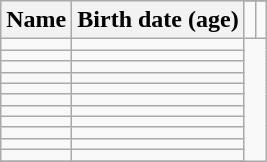<table class="wikitable sortable" style="text-align:center;">
<tr>
<th rowspan="2">Name</th>
<th rowspan="2">Birth date (age)</th>
</tr>
<tr>
<td style="text-align:left;" data-sort-value="Otsuka, Nanami"></td>
<td style="text-align:left;"></td>
</tr>
<tr>
<td style="text-align:left;" data-sort-value="Ogoe, Haruka"></td>
<td style="text-align:left;"></td>
</tr>
<tr>
<td style="text-align:left;" data-sort-value="Sayaka Kawagoe"></td>
<td style="text-align:left;"></td>
</tr>
<tr>
<td style="text-align:left;" data-sort-value="Komiyama, Sara"></td>
<td style="text-align:left;"></td>
</tr>
<tr>
<td style="text-align:left;" data-sort-value="Sogabe, Yume"></td>
<td style="text-align:left;"></td>
</tr>
<tr>
<td style="text-align:left;" data-sort-value="Terada, Hina"></td>
<td style="text-align:left;"></td>
</tr>
<tr>
<td style="text-align:left;" data-sort-value="Tominaga, Yu"></td>
<td style="text-align:left;"></td>
</tr>
<tr>
<td style="text-align:left;" data-sort-value="Furusawa, Ai"></td>
<td style="text-align:left;"></td>
</tr>
<tr>
<td style="text-align:left;" data-sort-value="Furutate, Aoi"></td>
<td style="text-align:left;"></td>
</tr>
<tr>
<td style="text-align:left;" data-sort-value="Mashimo, Kaho"></td>
<td style="text-align:left;"></td>
</tr>
<tr>
<td style="text-align:left;" data-sort-value="Mimura, Hino"></td>
<td style="text-align:left;"></td>
</tr>
<tr>
<td style="text-align:left;" data-sort-value="Morohashi, Hinata"></td>
<td style="text-align:left;"></td>
</tr>
<tr>
</tr>
</table>
